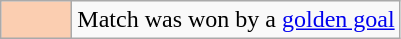<table class="wikitable">
<tr>
<td width="40px" bgcolor="#FBCEB1" align="center"></td>
<td>Match was won by a <a href='#'>golden goal</a></td>
</tr>
</table>
